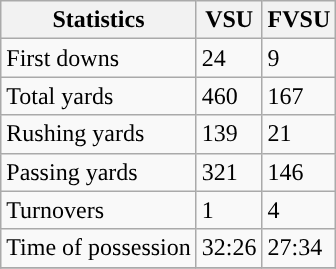<table class="wikitable" style="float: left;">
<tr>
<th>Statistics</th>
<th>VSU</th>
<th>FVSU</th>
</tr>
<tr>
<td>First downs</td>
<td>24</td>
<td>9</td>
</tr>
<tr>
<td>Total yards</td>
<td>460</td>
<td>167</td>
</tr>
<tr>
<td>Rushing yards</td>
<td>139</td>
<td>21</td>
</tr>
<tr>
<td>Passing yards</td>
<td>321</td>
<td>146</td>
</tr>
<tr>
<td>Turnovers</td>
<td>1</td>
<td>4</td>
</tr>
<tr>
<td>Time of possession</td>
<td>32:26</td>
<td>27:34</td>
</tr>
<tr>
</tr>
</table>
